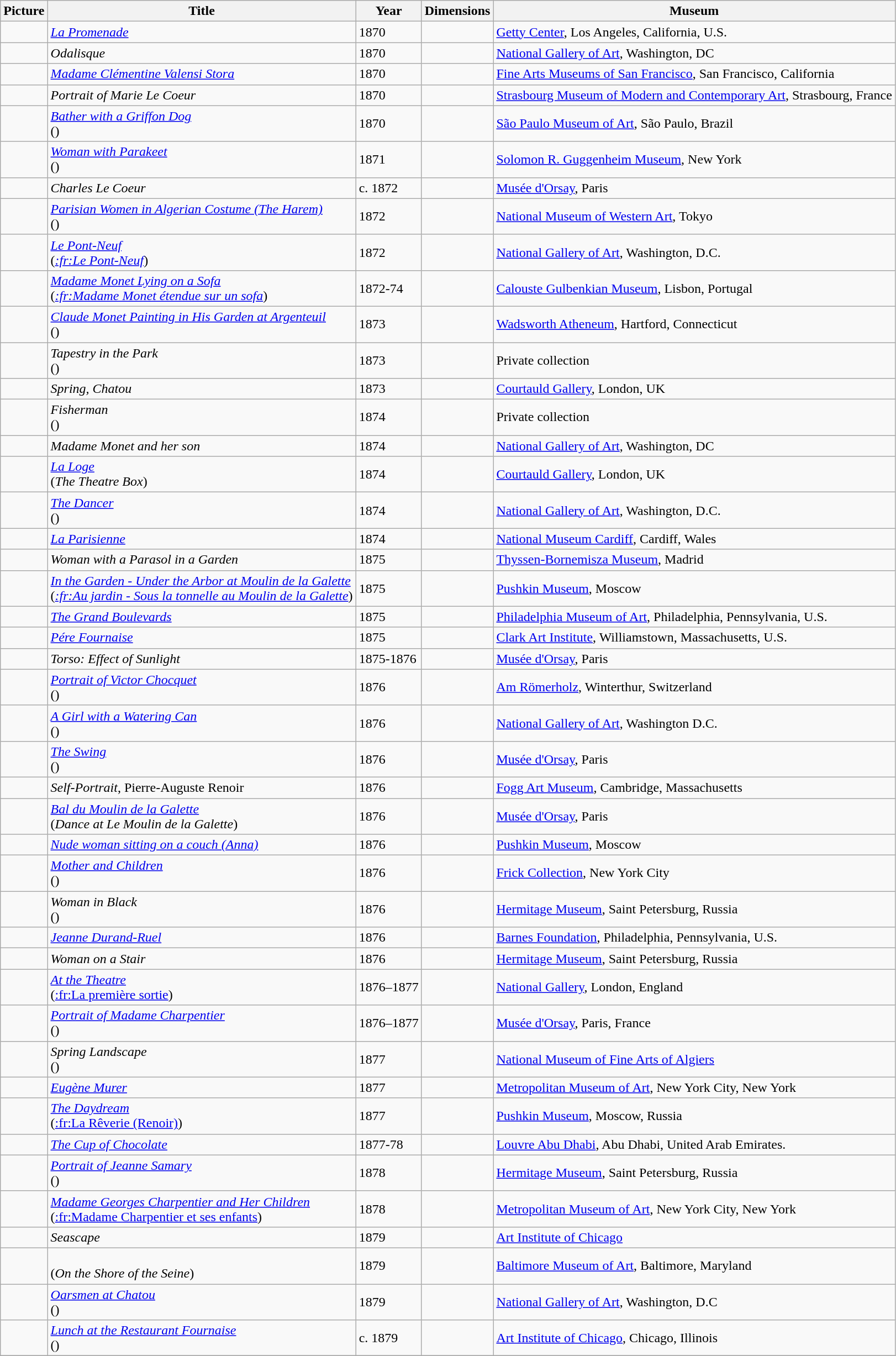<table class="wikitable sortable">
<tr>
<th class=unsortable>Picture</th>
<th>Title</th>
<th>Year</th>
<th>Dimensions</th>
<th>Museum</th>
</tr>
<tr>
<td></td>
<td><em><a href='#'>La Promenade</a></em></td>
<td>1870</td>
<td></td>
<td><a href='#'>Getty Center</a>, Los Angeles, California, U.S.</td>
</tr>
<tr>
<td></td>
<td><em>Odalisque</em></td>
<td>1870</td>
<td></td>
<td><a href='#'>National Gallery of Art</a>, Washington, DC</td>
</tr>
<tr>
<td></td>
<td><em><a href='#'>Madame Clémentine Valensi Stora</a></em></td>
<td>1870</td>
<td></td>
<td><a href='#'>Fine Arts Museums of San Francisco</a>, San Francisco, California</td>
</tr>
<tr>
<td></td>
<td><em>Portrait of Marie Le Coeur</em></td>
<td>1870</td>
<td></td>
<td><a href='#'>Strasbourg Museum of Modern and Contemporary Art</a>, Strasbourg, France</td>
</tr>
<tr>
<td></td>
<td><em><a href='#'>Bather with a Griffon Dog</a></em><br>()</td>
<td>1870</td>
<td></td>
<td><a href='#'>São Paulo Museum of Art</a>, São Paulo, Brazil</td>
</tr>
<tr>
<td></td>
<td><em><a href='#'>Woman with Parakeet</a></em><br>()</td>
<td>1871</td>
<td></td>
<td><a href='#'>Solomon R. Guggenheim Museum</a>, New York</td>
</tr>
<tr>
<td></td>
<td><em>Charles Le Coeur</em></td>
<td>c. 1872</td>
<td></td>
<td><a href='#'>Musée d'Orsay</a>,  Paris</td>
</tr>
<tr>
<td></td>
<td><em><a href='#'>Parisian Women in Algerian Costume (The Harem)</a></em><br>()</td>
<td>1872</td>
<td></td>
<td><a href='#'>National Museum of Western Art</a>, Tokyo</td>
</tr>
<tr>
<td></td>
<td><em><a href='#'>Le Pont-Neuf</a></em><br>(<em><a href='#'>:fr:Le Pont-Neuf</a></em>)</td>
<td>1872</td>
<td></td>
<td><a href='#'>National Gallery of Art</a>, Washington, D.C.</td>
</tr>
<tr>
<td></td>
<td><em><a href='#'>Madame Monet Lying on a Sofa</a></em><br>(<em><a href='#'>:fr:Madame Monet étendue sur un sofa</a></em>)</td>
<td>1872-74</td>
<td></td>
<td><a href='#'>Calouste Gulbenkian Museum</a>, Lisbon, Portugal</td>
</tr>
<tr>
<td></td>
<td><em><a href='#'>Claude Monet Painting in His Garden at Argenteuil</a></em><br>()</td>
<td>1873</td>
<td></td>
<td><a href='#'>Wadsworth Atheneum</a>, Hartford, Connecticut</td>
</tr>
<tr>
<td></td>
<td><em>Tapestry in the Park</em> <br> (<em></em>)</td>
<td>1873</td>
<td></td>
<td>Private collection</td>
</tr>
<tr>
<td></td>
<td><em>Spring, Chatou</em></td>
<td>1873</td>
<td></td>
<td><a href='#'>Courtauld Gallery</a>, London, UK</td>
</tr>
<tr>
<td></td>
<td><em>Fisherman</em> <br> (<em></em>)</td>
<td>1874</td>
<td></td>
<td>Private collection</td>
</tr>
<tr>
<td></td>
<td><em>Madame Monet and her son</em></td>
<td>1874</td>
<td></td>
<td><a href='#'>National Gallery of Art</a>, Washington, DC</td>
</tr>
<tr>
<td></td>
<td><em><a href='#'>La Loge</a></em><br>(<em>The Theatre Box</em>)</td>
<td>1874</td>
<td></td>
<td><a href='#'>Courtauld Gallery</a>, London, UK</td>
</tr>
<tr>
<td></td>
<td><em><a href='#'>The Dancer</a></em><br>()</td>
<td>1874</td>
<td></td>
<td><a href='#'>National Gallery of Art</a>, Washington, D.C.</td>
</tr>
<tr>
<td></td>
<td><em><a href='#'>La Parisienne</a></em></td>
<td>1874</td>
<td></td>
<td><a href='#'>National Museum Cardiff</a>, Cardiff, Wales</td>
</tr>
<tr>
<td></td>
<td><em>Woman with a Parasol in a Garden</em></td>
<td>1875</td>
<td></td>
<td><a href='#'>Thyssen-Bornemisza Museum</a>, Madrid</td>
</tr>
<tr>
<td></td>
<td><em><a href='#'>In the Garden - Under the Arbor at Moulin de la Galette</a></em><br>(<em><a href='#'>:fr:Au jardin - Sous la tonnelle au Moulin de la Galette</a></em>)</td>
<td>1875</td>
<td></td>
<td><a href='#'>Pushkin Museum</a>, Moscow</td>
</tr>
<tr>
<td></td>
<td><em><a href='#'>The Grand Boulevards</a></em></td>
<td>1875</td>
<td></td>
<td><a href='#'>Philadelphia Museum of Art</a>, Philadelphia, Pennsylvania, U.S.</td>
</tr>
<tr>
<td></td>
<td><em><a href='#'>Pére Fournaise</a></em></td>
<td>1875</td>
<td></td>
<td><a href='#'>Clark Art Institute</a>, Williamstown, Massachusetts, U.S.</td>
</tr>
<tr>
<td></td>
<td><em>Torso: Effect of Sunlight</em></td>
<td>1875-1876</td>
<td></td>
<td><a href='#'>Musée d'Orsay</a>, Paris</td>
</tr>
<tr>
<td></td>
<td><em><a href='#'>Portrait of Victor Chocquet</a></em><br>()</td>
<td>1876</td>
<td></td>
<td><a href='#'>Am Römerholz</a>, Winterthur, Switzerland</td>
</tr>
<tr>
<td></td>
<td><em><a href='#'>A Girl with a Watering Can</a></em><br>()</td>
<td>1876</td>
<td></td>
<td><a href='#'>National Gallery of Art</a>, Washington D.C.</td>
</tr>
<tr>
<td></td>
<td><em><a href='#'>The Swing</a></em><br>()</td>
<td>1876</td>
<td></td>
<td><a href='#'>Musée d'Orsay</a>, Paris</td>
</tr>
<tr>
<td></td>
<td><em>Self-Portrait</em>, Pierre-Auguste Renoir</td>
<td>1876</td>
<td></td>
<td><a href='#'>Fogg Art Museum</a>, Cambridge, Massachusetts</td>
</tr>
<tr>
<td></td>
<td><em><a href='#'>Bal du Moulin de la Galette</a></em><br>(<em>Dance at Le Moulin de la Galette</em>)</td>
<td>1876</td>
<td></td>
<td><a href='#'>Musée d'Orsay</a>, Paris</td>
</tr>
<tr>
<td></td>
<td><em><a href='#'>Nude woman sitting on a couch (Anna)</a></em></td>
<td>1876</td>
<td></td>
<td><a href='#'>Pushkin Museum</a>, Moscow</td>
</tr>
<tr>
<td></td>
<td><em><a href='#'>Mother and Children</a></em><br>()</td>
<td>1876</td>
<td></td>
<td><a href='#'>Frick Collection</a>, New York City</td>
</tr>
<tr>
<td></td>
<td><em>Woman in Black</em><br> ()</td>
<td>1876</td>
<td></td>
<td><a href='#'>Hermitage Museum</a>, Saint Petersburg, Russia</td>
</tr>
<tr>
<td></td>
<td><em><a href='#'>Jeanne Durand-Ruel</a></em></td>
<td>1876</td>
<td></td>
<td><a href='#'>Barnes Foundation</a>, Philadelphia, Pennsylvania, U.S.</td>
</tr>
<tr>
<td></td>
<td><em>Woman on a Stair</em></td>
<td>1876</td>
<td></td>
<td><a href='#'>Hermitage Museum</a>, Saint Petersburg, Russia</td>
</tr>
<tr>
<td></td>
<td><em><a href='#'>At the Theatre</a></em><br>(<a href='#'>:fr:La première sortie</a>)</td>
<td>1876–1877</td>
<td></td>
<td><a href='#'>National Gallery</a>, London, England</td>
</tr>
<tr>
<td></td>
<td><em><a href='#'>Portrait of Madame Charpentier</a></em><br>()</td>
<td>1876–1877</td>
<td></td>
<td><a href='#'>Musée d'Orsay</a>, Paris, France</td>
</tr>
<tr>
<td></td>
<td><em>Spring Landscape</em><br> ()</td>
<td>1877</td>
<td></td>
<td><a href='#'>National Museum of Fine Arts of Algiers</a></td>
</tr>
<tr>
<td></td>
<td><em><a href='#'>Eugène Murer</a></em></td>
<td>1877</td>
<td></td>
<td><a href='#'>Metropolitan Museum of Art</a>, New York City, New York</td>
</tr>
<tr>
<td></td>
<td><em><a href='#'>The Daydream</a></em><br>(<a href='#'>:fr:La Rêverie (Renoir)</a>)</td>
<td>1877</td>
<td></td>
<td><a href='#'>Pushkin Museum</a>, Moscow, Russia</td>
</tr>
<tr>
<td></td>
<td><em><a href='#'>The Cup of Chocolate</a></em></td>
<td>1877-78</td>
<td></td>
<td><a href='#'>Louvre Abu Dhabi</a>,  Abu Dhabi, United Arab Emirates.</td>
</tr>
<tr>
<td></td>
<td><em><a href='#'>Portrait of Jeanne Samary</a></em><br>()</td>
<td>1878</td>
<td></td>
<td><a href='#'>Hermitage Museum</a>, Saint Petersburg, Russia</td>
</tr>
<tr>
<td></td>
<td><em><a href='#'>Madame Georges Charpentier and Her Children</a></em><br>(<a href='#'>:fr:Madame Charpentier et ses enfants</a>)</td>
<td>1878</td>
<td></td>
<td><a href='#'>Metropolitan Museum of Art</a>, New York City, New York</td>
</tr>
<tr>
<td></td>
<td><em>Seascape</em></td>
<td>1879</td>
<td></td>
<td><a href='#'>Art Institute of Chicago</a></td>
</tr>
<tr>
<td></td>
<td><br>(<em>On the Shore of the Seine</em>)</td>
<td>1879</td>
<td></td>
<td><a href='#'>Baltimore Museum of Art</a>, Baltimore, Maryland</td>
</tr>
<tr>
<td></td>
<td><em><a href='#'>Oarsmen at Chatou</a></em><br>()</td>
<td>1879</td>
<td></td>
<td><a href='#'>National Gallery of Art</a>, Washington, D.C</td>
</tr>
<tr>
<td></td>
<td><em><a href='#'>Lunch at the Restaurant Fournaise</a></em><br>()</td>
<td>c. 1879</td>
<td></td>
<td><a href='#'>Art Institute of Chicago</a>, Chicago, Illinois</td>
</tr>
<tr>
</tr>
</table>
